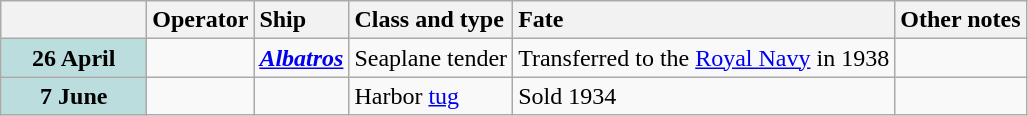<table class="wikitable">
<tr>
<th width="90"></th>
<th style="text-align: left;">Operator</th>
<th style="text-align: left;">Ship</th>
<th style="text-align: left;">Class and type</th>
<th style="text-align: left;">Fate</th>
<th style="text-align: left;">Other notes</th>
</tr>
<tr>
<th style="background: #bbdddd;">26 April</th>
<td></td>
<td><a href='#'><strong><em>Albatros</em></strong></a></td>
<td>Seaplane tender</td>
<td>Transferred to the <a href='#'>Royal Navy</a> in 1938</td>
<td></td>
</tr>
<tr>
<th style="background: #bbdddd;">7 June</th>
<td></td>
<td><strong></strong></td>
<td>Harbor <a href='#'>tug</a></td>
<td>Sold 1934</td>
<td></td>
</tr>
</table>
